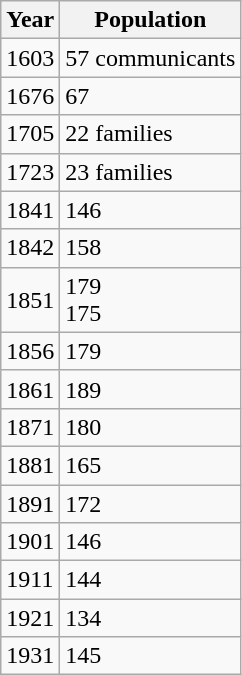<table class="wikitable" border="1">
<tr>
<th>Year</th>
<th>Population</th>
</tr>
<tr>
<td>1603</td>
<td>57 communicants</td>
</tr>
<tr>
<td>1676</td>
<td>67</td>
</tr>
<tr>
<td>1705</td>
<td>22 families</td>
</tr>
<tr>
<td>1723</td>
<td>23 families</td>
</tr>
<tr>
<td>1841</td>
<td>146</td>
</tr>
<tr>
<td>1842</td>
<td>158</td>
</tr>
<tr>
<td>1851</td>
<td>179<br>175</td>
</tr>
<tr>
<td>1856</td>
<td>179</td>
</tr>
<tr>
<td>1861</td>
<td>189</td>
</tr>
<tr>
<td>1871</td>
<td>180</td>
</tr>
<tr>
<td>1881</td>
<td>165</td>
</tr>
<tr>
<td>1891</td>
<td>172</td>
</tr>
<tr>
<td>1901</td>
<td>146</td>
</tr>
<tr>
<td>1911</td>
<td>144</td>
</tr>
<tr>
<td>1921</td>
<td>134</td>
</tr>
<tr>
<td>1931</td>
<td>145</td>
</tr>
</table>
